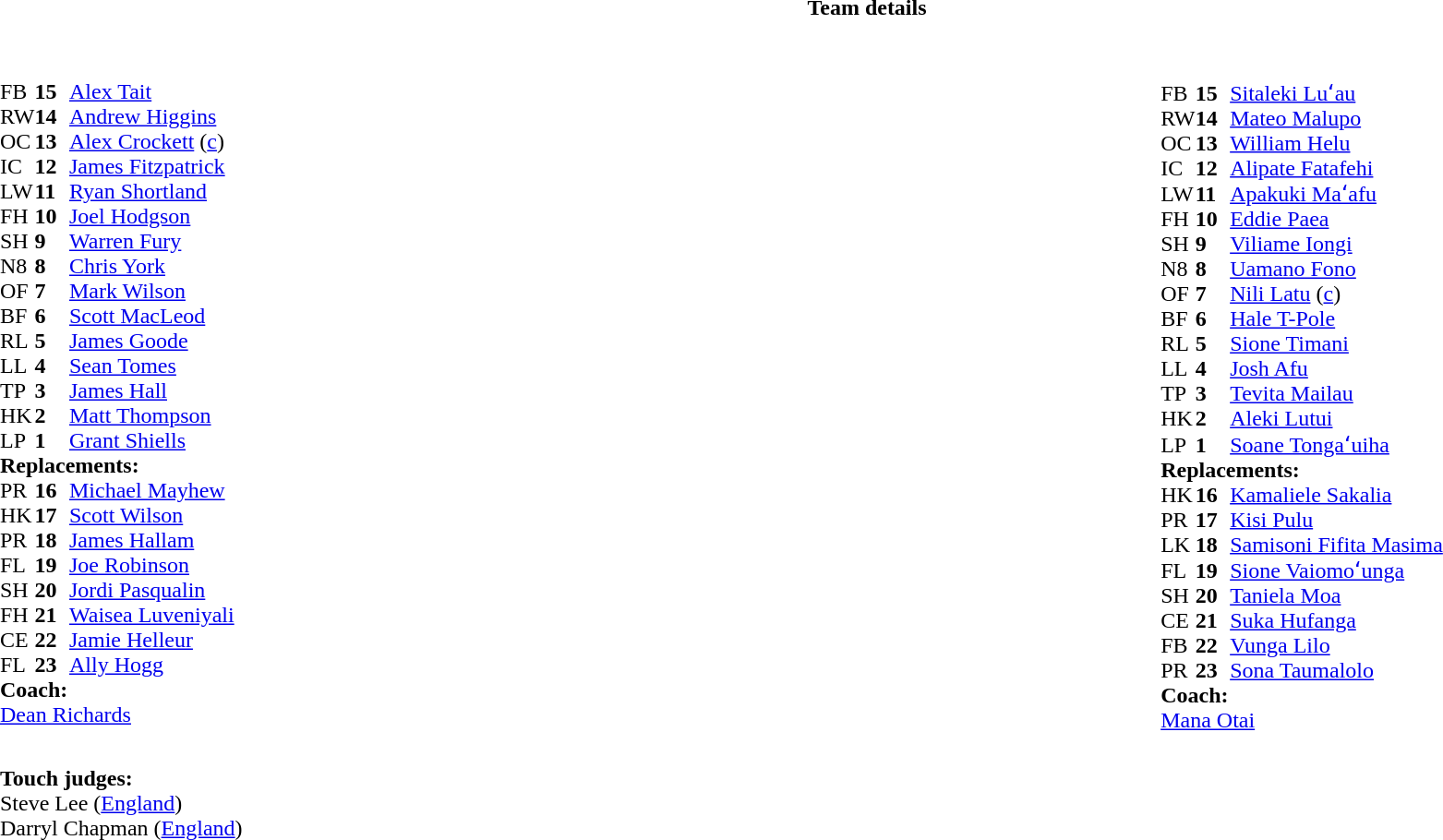<table border="0" width="100%" class="collapsible collapsed">
<tr>
<th>Team details</th>
</tr>
<tr>
<td><br><table width="100%">
<tr>
<td valign="top" width="50%"><br><table style="font-size: 100%" cellspacing="0" cellpadding="0">
<tr>
<th width="25"></th>
<th width="25"></th>
</tr>
<tr>
<td>FB</td>
<td><strong>15</strong></td>
<td> <a href='#'>Alex Tait</a></td>
</tr>
<tr>
<td>RW</td>
<td><strong>14</strong></td>
<td> <a href='#'>Andrew Higgins</a></td>
</tr>
<tr>
<td>OC</td>
<td><strong>13</strong></td>
<td> <a href='#'>Alex Crockett</a> (<a href='#'>c</a>)</td>
</tr>
<tr>
<td>IC</td>
<td><strong>12</strong></td>
<td> <a href='#'>James Fitzpatrick</a></td>
<td></td>
<td></td>
</tr>
<tr>
<td>LW</td>
<td><strong>11</strong></td>
<td> <a href='#'>Ryan Shortland</a></td>
</tr>
<tr>
<td>FH</td>
<td><strong>10</strong></td>
<td> <a href='#'>Joel Hodgson</a></td>
<td></td>
<td></td>
</tr>
<tr>
<td>SH</td>
<td><strong>9</strong></td>
<td> <a href='#'>Warren Fury</a></td>
</tr>
<tr>
<td>N8</td>
<td><strong>8</strong></td>
<td> <a href='#'>Chris York</a></td>
</tr>
<tr>
<td>OF</td>
<td><strong>7</strong></td>
<td> <a href='#'>Mark Wilson</a></td>
</tr>
<tr>
<td>BF</td>
<td><strong>6</strong></td>
<td> <a href='#'>Scott MacLeod</a></td>
<td></td>
<td></td>
</tr>
<tr>
<td>RL</td>
<td><strong>5</strong></td>
<td> <a href='#'>James Goode</a></td>
</tr>
<tr>
<td>LL</td>
<td><strong>4</strong></td>
<td> <a href='#'>Sean Tomes</a></td>
</tr>
<tr>
<td>TP</td>
<td><strong>3</strong></td>
<td> <a href='#'>James Hall</a></td>
<td></td>
<td></td>
</tr>
<tr>
<td>HK</td>
<td><strong>2</strong></td>
<td> <a href='#'>Matt Thompson</a></td>
<td></td>
<td></td>
</tr>
<tr>
<td>LP</td>
<td><strong>1</strong></td>
<td> <a href='#'>Grant Shiells</a></td>
<td></td>
<td></td>
</tr>
<tr>
<td colspan=3><strong>Replacements:</strong></td>
</tr>
<tr>
<td>PR</td>
<td><strong>16</strong></td>
<td> <a href='#'>Michael Mayhew</a></td>
<td></td>
<td></td>
</tr>
<tr>
<td>HK</td>
<td><strong>17</strong></td>
<td> <a href='#'>Scott Wilson</a></td>
<td></td>
<td></td>
</tr>
<tr>
<td>PR</td>
<td><strong>18</strong></td>
<td> <a href='#'>James Hallam</a></td>
<td></td>
<td></td>
</tr>
<tr>
<td>FL</td>
<td><strong>19</strong></td>
<td> <a href='#'>Joe Robinson</a></td>
<td></td>
<td></td>
</tr>
<tr>
<td>SH</td>
<td><strong>20</strong></td>
<td> <a href='#'>Jordi Pasqualin</a></td>
</tr>
<tr>
<td>FH</td>
<td><strong>21</strong></td>
<td> <a href='#'>Waisea Luveniyali</a></td>
<td></td>
<td></td>
</tr>
<tr>
<td>CE</td>
<td><strong>22</strong></td>
<td> <a href='#'>Jamie Helleur</a></td>
<td></td>
<td></td>
</tr>
<tr>
<td>FL</td>
<td><strong>23</strong></td>
<td> <a href='#'>Ally Hogg</a></td>
</tr>
<tr>
<td colspan=3><strong>Coach:</strong></td>
</tr>
<tr>
<td colspan="4"><a href='#'>Dean Richards</a></td>
</tr>
</table>
</td>
<td valign="top" width="50%"><br><table style="font-size: 100%" cellspacing="0" cellpadding="0" align="center">
<tr>
<th width="25"></th>
<th width="25"></th>
</tr>
<tr>
<td>FB</td>
<td><strong>15</strong></td>
<td><a href='#'>Sitaleki Luʻau</a></td>
<td></td>
<td></td>
</tr>
<tr>
<td>RW</td>
<td><strong>14</strong></td>
<td><a href='#'>Mateo Malupo</a></td>
</tr>
<tr>
<td>OC</td>
<td><strong>13</strong></td>
<td><a href='#'>William Helu</a></td>
</tr>
<tr>
<td>IC</td>
<td><strong>12</strong></td>
<td><a href='#'>Alipate Fatafehi</a></td>
</tr>
<tr>
<td>LW</td>
<td><strong>11</strong></td>
<td><a href='#'>Apakuki Maʻafu</a></td>
</tr>
<tr>
<td>FH</td>
<td><strong>10</strong></td>
<td><a href='#'>Eddie Paea</a></td>
</tr>
<tr>
<td>SH</td>
<td><strong>9</strong></td>
<td><a href='#'>Viliame Iongi</a></td>
</tr>
<tr>
<td>N8</td>
<td><strong>8</strong></td>
<td><a href='#'>Uamano Fono</a></td>
<td></td>
<td></td>
</tr>
<tr>
<td>OF</td>
<td><strong>7</strong></td>
<td><a href='#'>Nili Latu</a> (<a href='#'>c</a>)</td>
</tr>
<tr>
<td>BF</td>
<td><strong>6</strong></td>
<td><a href='#'>Hale T-Pole</a></td>
</tr>
<tr>
<td>RL</td>
<td><strong>5</strong></td>
<td><a href='#'>Sione Timani</a></td>
<td></td>
<td></td>
</tr>
<tr>
<td>LL</td>
<td><strong>4</strong></td>
<td><a href='#'>Josh Afu</a></td>
</tr>
<tr>
<td>TP</td>
<td><strong>3</strong></td>
<td><a href='#'>Tevita Mailau</a></td>
</tr>
<tr>
<td>HK</td>
<td><strong>2</strong></td>
<td><a href='#'>Aleki Lutui</a></td>
<td></td>
<td></td>
</tr>
<tr>
<td>LP</td>
<td><strong>1</strong></td>
<td><a href='#'>Soane Tongaʻuiha</a></td>
<td></td>
<td></td>
</tr>
<tr>
<td colspan=3><strong>Replacements:</strong></td>
</tr>
<tr>
<td>HK</td>
<td><strong>16</strong></td>
<td><a href='#'>Kamaliele Sakalia</a></td>
<td></td>
<td></td>
</tr>
<tr>
<td>PR</td>
<td><strong>17</strong></td>
<td><a href='#'>Kisi Pulu</a></td>
</tr>
<tr>
<td>LK</td>
<td><strong>18</strong></td>
<td><a href='#'>Samisoni Fifita Masima</a></td>
<td></td>
<td></td>
</tr>
<tr>
<td>FL</td>
<td><strong>19</strong></td>
<td><a href='#'>Sione Vaiomoʻunga</a></td>
<td></td>
<td></td>
</tr>
<tr>
<td>SH</td>
<td><strong>20</strong></td>
<td><a href='#'>Taniela Moa</a></td>
</tr>
<tr>
<td>CE</td>
<td><strong>21</strong></td>
<td><a href='#'>Suka Hufanga</a></td>
</tr>
<tr>
<td>FB</td>
<td><strong>22</strong></td>
<td><a href='#'>Vunga Lilo</a></td>
<td></td>
<td></td>
</tr>
<tr>
<td>PR</td>
<td><strong>23</strong></td>
<td><a href='#'>Sona Taumalolo</a></td>
<td></td>
<td></td>
</tr>
<tr>
<td colspan=3><strong>Coach:</strong></td>
</tr>
<tr>
<td colspan="4"><a href='#'>Mana Otai</a></td>
</tr>
</table>
</td>
</tr>
</table>
<table width=100% style="font-size: 100%">
<tr>
<td><br><strong>Touch judges:</strong>
<br>Steve Lee (<a href='#'>England</a>)
<br>Darryl Chapman (<a href='#'>England</a>)</td>
</tr>
</table>
</td>
</tr>
</table>
